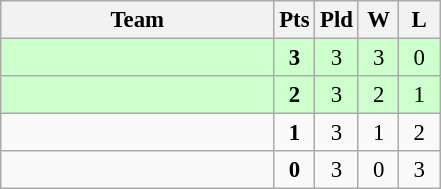<table class=wikitable style="text-align:center; font-size:95%">
<tr>
<th width=175>Team</th>
<th width=20>Pts</th>
<th width=20>Pld</th>
<th width=20>W</th>
<th width=20>L</th>
</tr>
<tr bgcolor=ccffcc>
<td style="text-align:left"></td>
<td><strong>3</strong></td>
<td>3</td>
<td>3</td>
<td>0</td>
</tr>
<tr bgcolor=ccffcc>
<td style="text-align:left"></td>
<td><strong>2</strong></td>
<td>3</td>
<td>2</td>
<td>1</td>
</tr>
<tr>
<td style="text-align:left"></td>
<td><strong>1</strong></td>
<td>3</td>
<td>1</td>
<td>2</td>
</tr>
<tr>
<td style="text-align:left"></td>
<td><strong>0</strong></td>
<td>3</td>
<td>0</td>
<td>3</td>
</tr>
</table>
